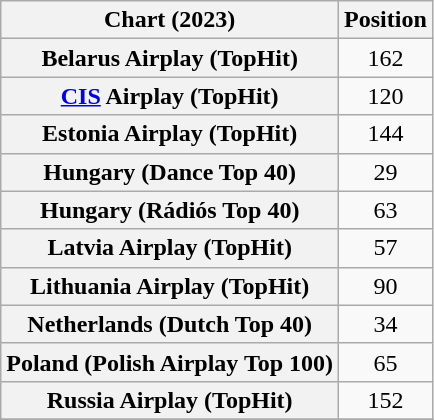<table class="wikitable sortable plainrowheaders" style="text-align:center">
<tr>
<th scope="col">Chart (2023)</th>
<th scope="col">Position</th>
</tr>
<tr>
<th scope="row">Belarus Airplay (TopHit)</th>
<td>162</td>
</tr>
<tr>
<th scope="row"><a href='#'>CIS</a> Airplay (TopHit)</th>
<td>120</td>
</tr>
<tr>
<th scope="row">Estonia Airplay (TopHit)</th>
<td>144</td>
</tr>
<tr>
<th scope="row">Hungary (Dance Top 40)</th>
<td>29</td>
</tr>
<tr>
<th scope="row">Hungary (Rádiós Top 40)</th>
<td>63</td>
</tr>
<tr>
<th scope="row">Latvia Airplay (TopHit)</th>
<td>57</td>
</tr>
<tr>
<th scope="row">Lithuania Airplay (TopHit)</th>
<td>90</td>
</tr>
<tr>
<th scope="row">Netherlands (Dutch Top 40)</th>
<td>34</td>
</tr>
<tr>
<th scope="row">Poland (Polish Airplay Top 100)</th>
<td>65</td>
</tr>
<tr>
<th scope="row">Russia Airplay (TopHit)</th>
<td>152</td>
</tr>
<tr>
</tr>
</table>
